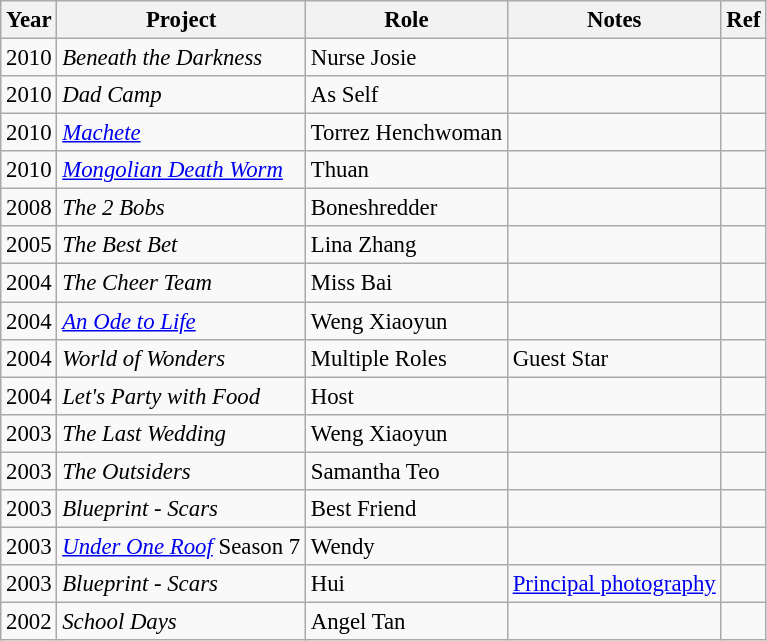<table class="wikitable" style="font-size: 95%;">
<tr>
<th>Year</th>
<th>Project</th>
<th>Role</th>
<th>Notes</th>
<th>Ref</th>
</tr>
<tr>
<td>2010</td>
<td><em>Beneath the Darkness</em></td>
<td>Nurse Josie</td>
<td></td>
<td></td>
</tr>
<tr>
<td>2010</td>
<td><em>Dad Camp</em></td>
<td>As Self</td>
<td></td>
<td></td>
</tr>
<tr>
<td>2010</td>
<td><em><a href='#'>Machete</a></em></td>
<td>Torrez Henchwoman</td>
<td></td>
<td></td>
</tr>
<tr>
<td>2010</td>
<td><em><a href='#'>Mongolian Death Worm</a></em></td>
<td>Thuan</td>
<td></td>
<td></td>
</tr>
<tr>
<td>2008</td>
<td><em>The 2 Bobs</em></td>
<td>Boneshredder</td>
<td></td>
<td></td>
</tr>
<tr>
<td>2005</td>
<td><em>The Best Bet</em></td>
<td>Lina Zhang</td>
<td></td>
<td></td>
</tr>
<tr>
<td>2004</td>
<td><em>The Cheer Team</em></td>
<td>Miss Bai</td>
<td></td>
<td></td>
</tr>
<tr>
<td>2004</td>
<td><em><a href='#'>An Ode to Life</a></em></td>
<td>Weng Xiaoyun</td>
<td></td>
<td></td>
</tr>
<tr>
<td>2004</td>
<td><em>World of Wonders</em></td>
<td>Multiple Roles</td>
<td>Guest Star</td>
<td></td>
</tr>
<tr>
<td>2004</td>
<td><em>Let's Party with Food</em></td>
<td>Host</td>
<td></td>
<td></td>
</tr>
<tr>
<td>2003</td>
<td><em>The Last Wedding</em></td>
<td>Weng Xiaoyun</td>
<td></td>
<td></td>
</tr>
<tr>
<td>2003</td>
<td><em>The Outsiders</em></td>
<td>Samantha Teo</td>
<td></td>
<td></td>
</tr>
<tr>
<td>2003</td>
<td><em>Blueprint - Scars</em></td>
<td>Best Friend</td>
<td></td>
<td></td>
</tr>
<tr>
<td>2003</td>
<td><em><a href='#'>Under One Roof</a></em> Season 7</td>
<td>Wendy</td>
<td></td>
<td></td>
</tr>
<tr>
<td>2003</td>
<td><em>Blueprint - Scars</em></td>
<td>Hui</td>
<td><a href='#'>Principal photography</a></td>
<td></td>
</tr>
<tr>
<td>2002</td>
<td><em>School Days</em></td>
<td>Angel Tan</td>
<td></td>
<td></td>
</tr>
</table>
